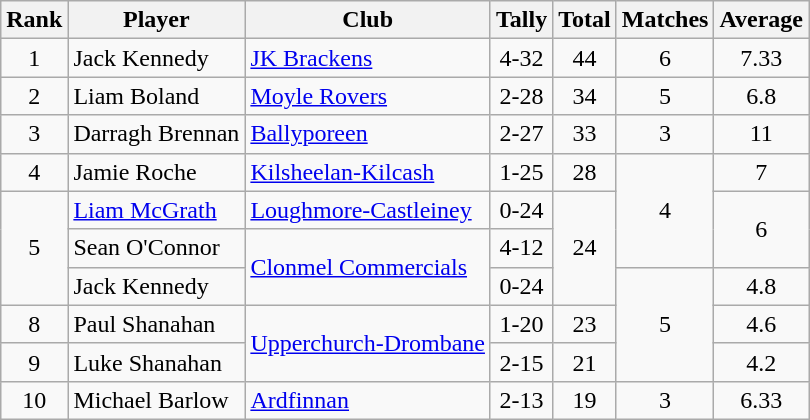<table class="wikitable">
<tr>
<th>Rank</th>
<th>Player</th>
<th>Club</th>
<th>Tally</th>
<th>Total</th>
<th>Matches</th>
<th>Average</th>
</tr>
<tr>
<td rowspan="1" style="text-align:center;">1</td>
<td>Jack Kennedy</td>
<td><a href='#'>JK Brackens</a></td>
<td align=center>4-32</td>
<td align=center>44</td>
<td align=center>6</td>
<td align=center>7.33</td>
</tr>
<tr>
<td rowspan="1" style="text-align:center;">2</td>
<td>Liam Boland</td>
<td><a href='#'>Moyle Rovers</a></td>
<td align=center>2-28</td>
<td align=center>34</td>
<td align=center>5</td>
<td align=center>6.8</td>
</tr>
<tr>
<td rowspan="1" style="text-align:center;">3</td>
<td>Darragh Brennan</td>
<td><a href='#'>Ballyporeen</a></td>
<td align=center>2-27</td>
<td align=center>33</td>
<td align=center>3</td>
<td align=center>11</td>
</tr>
<tr>
<td rowspan="1" style="text-align:center;">4</td>
<td>Jamie Roche</td>
<td><a href='#'>Kilsheelan-Kilcash</a></td>
<td align=center>1-25</td>
<td align=center>28</td>
<td align=center rowspan="3">4</td>
<td align=center>7</td>
</tr>
<tr>
<td rowspan="3" style="text-align:center;">5</td>
<td><a href='#'>Liam McGrath</a></td>
<td><a href='#'>Loughmore-Castleiney</a></td>
<td align=center>0-24</td>
<td align=center rowspan="3">24</td>
<td align=center rowspan="2">6</td>
</tr>
<tr>
<td>Sean O'Connor</td>
<td rowspan="2"><a href='#'>Clonmel Commercials</a></td>
<td align=center>4-12</td>
</tr>
<tr>
<td>Jack Kennedy</td>
<td align=center>0-24</td>
<td align=center rowspan="3">5</td>
<td align=center>4.8</td>
</tr>
<tr>
<td rowspan="1" style="text-align:center;">8</td>
<td>Paul Shanahan</td>
<td rowspan="2"><a href='#'>Upperchurch-Drombane</a></td>
<td align=center>1-20</td>
<td align=center>23</td>
<td align=center>4.6</td>
</tr>
<tr>
<td rowspan="1" style="text-align:center;">9</td>
<td>Luke Shanahan</td>
<td align=center>2-15</td>
<td align=center>21</td>
<td align=center>4.2</td>
</tr>
<tr>
<td style="text-align:center;">10</td>
<td>Michael Barlow</td>
<td><a href='#'>Ardfinnan</a></td>
<td align=center>2-13</td>
<td align=center>19</td>
<td align=center>3</td>
<td align=center>6.33</td>
</tr>
</table>
